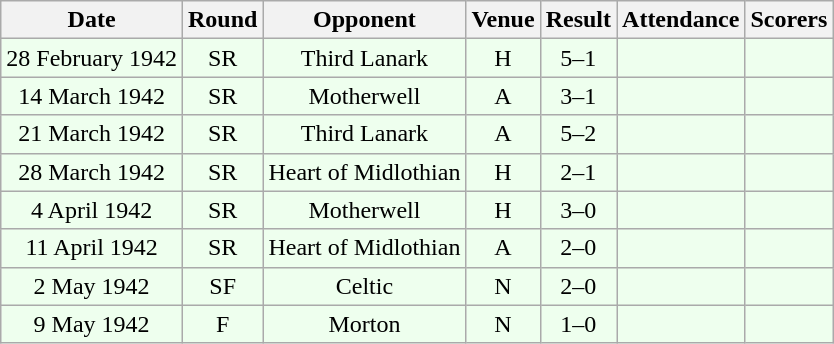<table class="wikitable sortable" style="font-size:100%; text-align:center">
<tr>
<th>Date</th>
<th>Round</th>
<th>Opponent</th>
<th>Venue</th>
<th>Result</th>
<th>Attendance</th>
<th>Scorers</th>
</tr>
<tr bgcolor = "#EEFFEE">
<td>28 February 1942</td>
<td>SR</td>
<td>Third Lanark</td>
<td>H</td>
<td>5–1</td>
<td></td>
<td></td>
</tr>
<tr bgcolor = "#EEFFEE">
<td>14 March 1942</td>
<td>SR</td>
<td>Motherwell</td>
<td>A</td>
<td>3–1</td>
<td></td>
<td></td>
</tr>
<tr bgcolor = "#EEFFEE">
<td>21 March 1942</td>
<td>SR</td>
<td>Third Lanark</td>
<td>A</td>
<td>5–2</td>
<td></td>
<td></td>
</tr>
<tr bgcolor = "#EEFFEE">
<td>28 March 1942</td>
<td>SR</td>
<td>Heart of Midlothian</td>
<td>H</td>
<td>2–1</td>
<td></td>
<td></td>
</tr>
<tr bgcolor = "#EEFFEE">
<td>4 April 1942</td>
<td>SR</td>
<td>Motherwell</td>
<td>H</td>
<td>3–0</td>
<td></td>
<td></td>
</tr>
<tr bgcolor = "#EEFFEE">
<td>11 April 1942</td>
<td>SR</td>
<td>Heart of Midlothian</td>
<td>A</td>
<td>2–0</td>
<td></td>
<td></td>
</tr>
<tr bgcolor = "#EEFFEE">
<td>2 May 1942</td>
<td>SF</td>
<td>Celtic</td>
<td>N</td>
<td>2–0</td>
<td></td>
<td></td>
</tr>
<tr bgcolor = "#EEFFEE">
<td>9 May 1942</td>
<td>F</td>
<td>Morton</td>
<td>N</td>
<td>1–0</td>
<td></td>
<td></td>
</tr>
</table>
